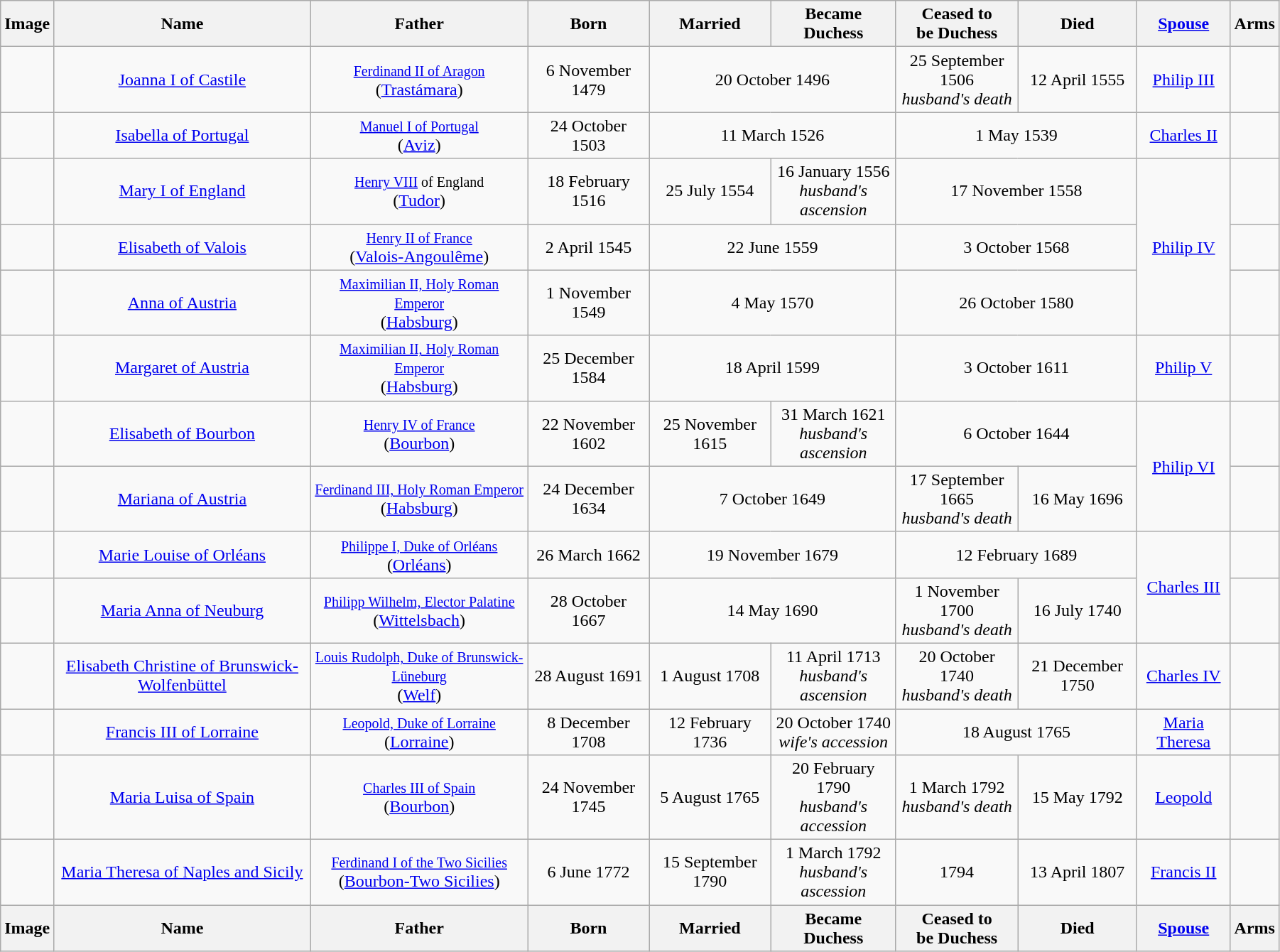<table width=95% class="wikitable">
<tr>
<th>Image</th>
<th>Name</th>
<th>Father</th>
<th>Born</th>
<th>Married</th>
<th>Became<br>Duchess</th>
<th>Ceased to<br>be Duchess</th>
<th>Died</th>
<th><a href='#'>Spouse</a></th>
<th>Arms</th>
</tr>
<tr>
<td align="center"></td>
<td align="center"><a href='#'>Joanna I of Castile</a><br></td>
<td align="center"><small><a href='#'>Ferdinand II of Aragon</a></small><br>(<a href='#'>Trastámara</a>)</td>
<td align="center">6 November 1479</td>
<td align="center" colspan="2">20 October 1496</td>
<td align="center">25 September 1506<br><em>husband's death</em></td>
<td align="center">12 April 1555</td>
<td align="center"><a href='#'>Philip III</a></td>
<td align="center"></td>
</tr>
<tr>
<td align="center"></td>
<td align="center"><a href='#'>Isabella of Portugal</a><br></td>
<td align="center"><small><a href='#'>Manuel I of Portugal</a></small><br> (<a href='#'>Aviz</a>)</td>
<td align="center">24 October 1503</td>
<td align="center" colspan="2">11 March 1526</td>
<td align="center" colspan="2">1 May 1539</td>
<td align="center"><a href='#'>Charles II</a></td>
<td align="center"></td>
</tr>
<tr>
<td align="center"></td>
<td align="center"><a href='#'>Mary I of England</a><br></td>
<td align="center"><small><a href='#'>Henry VIII</a> of England</small><br> (<a href='#'>Tudor</a>)</td>
<td align="center">18 February 1516</td>
<td align="center">25 July 1554</td>
<td align="center">16 January 1556<br><em>husband's ascension</em></td>
<td align="center" colspan="2">17 November 1558</td>
<td align="center" rowspan="3"><a href='#'>Philip IV</a></td>
<td align="center"></td>
</tr>
<tr>
<td align="center"></td>
<td align="center"><a href='#'>Elisabeth of Valois</a><br></td>
<td align="center"><small><a href='#'>Henry II of France</a></small><br> (<a href='#'>Valois-Angoulême</a>)</td>
<td align="center">2 April 1545</td>
<td align="center" colspan="2">22 June 1559</td>
<td align="center" colspan="2">3 October 1568</td>
<td align="center"></td>
</tr>
<tr>
<td align="center"></td>
<td align="center"><a href='#'>Anna of Austria</a><br></td>
<td align="center"><small><a href='#'>Maximilian II, Holy Roman Emperor</a></small><br> (<a href='#'>Habsburg</a>)</td>
<td align="center">1 November 1549</td>
<td align="center" colspan="2">4 May 1570</td>
<td align="center" colspan="2">26 October 1580</td>
<td align="center"></td>
</tr>
<tr>
<td align="center"></td>
<td align="center"><a href='#'>Margaret of Austria</a></td>
<td align="center"><small><a href='#'>Maximilian II, Holy Roman Emperor</a></small><br> (<a href='#'>Habsburg</a>)</td>
<td align="center">25 December 1584</td>
<td align="center" colspan="2">18 April 1599</td>
<td align="center" colspan="2">3 October 1611</td>
<td align="center"><a href='#'>Philip V</a></td>
<td align="center"></td>
</tr>
<tr>
<td align="center"></td>
<td align="center"><a href='#'>Elisabeth of Bourbon</a><br></td>
<td align="center"><small><a href='#'>Henry IV of France</a></small><br> (<a href='#'>Bourbon</a>)</td>
<td align="center">22 November 1602</td>
<td align="center">25 November 1615</td>
<td align="center">31 March 1621 <br><em>husband's ascension</em></td>
<td align="center" colspan="2">6 October 1644</td>
<td align="center" rowspan="2"><a href='#'>Philip VI</a></td>
<td align="center"></td>
</tr>
<tr>
<td align="center"></td>
<td align="center"><a href='#'>Mariana of Austria</a><br></td>
<td align="center"><small><a href='#'>Ferdinand III, Holy Roman Emperor</a></small><br> (<a href='#'>Habsburg</a>)</td>
<td align="center">24 December 1634</td>
<td align="center" colspan="2">7 October 1649</td>
<td align="center">17 September 1665 <br><em>husband's death</em></td>
<td align="center">16 May 1696</td>
<td align="center"></td>
</tr>
<tr>
<td align="center"></td>
<td align="center"><a href='#'>Marie Louise of Orléans</a><br></td>
<td align="center"><small><a href='#'>Philippe I, Duke of Orléans</a></small><br> (<a href='#'>Orléans</a>)</td>
<td align="center">26 March 1662</td>
<td align="center" colspan="2">19 November 1679</td>
<td align="center" colspan="2">12 February 1689</td>
<td align="center" rowspan="2"><a href='#'>Charles III</a></td>
<td align="center"></td>
</tr>
<tr>
<td align="center"></td>
<td align="center"><a href='#'>Maria Anna of Neuburg</a><br></td>
<td align="center"><small><a href='#'>Philipp Wilhelm, Elector Palatine</a></small><br> (<a href='#'>Wittelsbach</a>)</td>
<td align="center">28 October 1667</td>
<td align="center" colspan="2">14 May 1690</td>
<td align="center">1 November 1700<br><em>husband's death</em></td>
<td align="center">16 July 1740</td>
<td align="center"></td>
</tr>
<tr>
<td align="center"></td>
<td align="center"><a href='#'>Elisabeth Christine of Brunswick-Wolfenbüttel</a></td>
<td align="center"><small><a href='#'>Louis Rudolph, Duke of Brunswick-Lüneburg</a></small><br>(<a href='#'>Welf</a>)</td>
<td align="center">28 August 1691</td>
<td align="center">1 August 1708</td>
<td align="center">11 April 1713<br><em>husband's ascension</em></td>
<td align="center">20 October 1740<br><em>husband's death</em></td>
<td align="center">21 December 1750</td>
<td align="center"><a href='#'>Charles IV</a></td>
<td align="center"></td>
</tr>
<tr>
<td align="center"></td>
<td align="center"><a href='#'>Francis III of Lorraine</a><br></td>
<td align="center"><small><a href='#'>Leopold, Duke of Lorraine</a></small><br>(<a href='#'>Lorraine</a>)</td>
<td align="center">8 December 1708</td>
<td align="center">12 February 1736</td>
<td align="center">20 October 1740<br><em>wife's accession</em></td>
<td align="center" colspan="2">18 August 1765</td>
<td align="center"><a href='#'>Maria Theresa</a></td>
<td align="center"></td>
</tr>
<tr>
<td align="center"></td>
<td align="center"><a href='#'>Maria Luisa of Spain</a></td>
<td align="center"><small><a href='#'>Charles III of Spain</a></small><br>(<a href='#'>Bourbon</a>)</td>
<td align="center">24 November 1745</td>
<td align="center">5 August 1765</td>
<td align="center">20 February 1790<br><em>husband's accession</em></td>
<td align="center">1 March 1792<br><em>husband's death</em></td>
<td align="center">15 May 1792</td>
<td align="center"><a href='#'>Leopold</a></td>
<td align="center"></td>
</tr>
<tr>
<td align="center"></td>
<td align="center"><a href='#'>Maria Theresa of Naples and Sicily</a></td>
<td align="center"><small><a href='#'>Ferdinand I of the Two Sicilies</a></small><br>(<a href='#'>Bourbon-Two Sicilies</a>)</td>
<td align="center">6 June 1772</td>
<td align="center">15 September 1790</td>
<td align="center">1 March 1792<br><em>husband's ascession</em></td>
<td align="center">1794</td>
<td align="center">13 April 1807</td>
<td align=center><a href='#'>Francis II</a></td>
<td align="center"></td>
</tr>
<tr>
<th>Image</th>
<th>Name</th>
<th>Father</th>
<th>Born</th>
<th>Married</th>
<th>Became<br>Duchess</th>
<th>Ceased to<br>be Duchess</th>
<th>Died</th>
<th><a href='#'>Spouse</a></th>
<th>Arms</th>
</tr>
</table>
